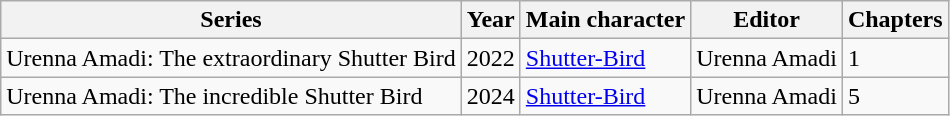<table class="wikitable">
<tr>
<th>Series</th>
<th>Year</th>
<th>Main character</th>
<th>Editor</th>
<th>Chapters</th>
</tr>
<tr>
<td>Urenna Amadi: The extraordinary Shutter Bird</td>
<td>2022</td>
<td><a href='#'>Shutter-Bird</a></td>
<td>Urenna Amadi</td>
<td>1</td>
</tr>
<tr>
<td>Urenna Amadi: The incredible Shutter Bird</td>
<td>2024</td>
<td><a href='#'>Shutter-Bird</a></td>
<td>Urenna Amadi</td>
<td>5</td>
</tr>
</table>
